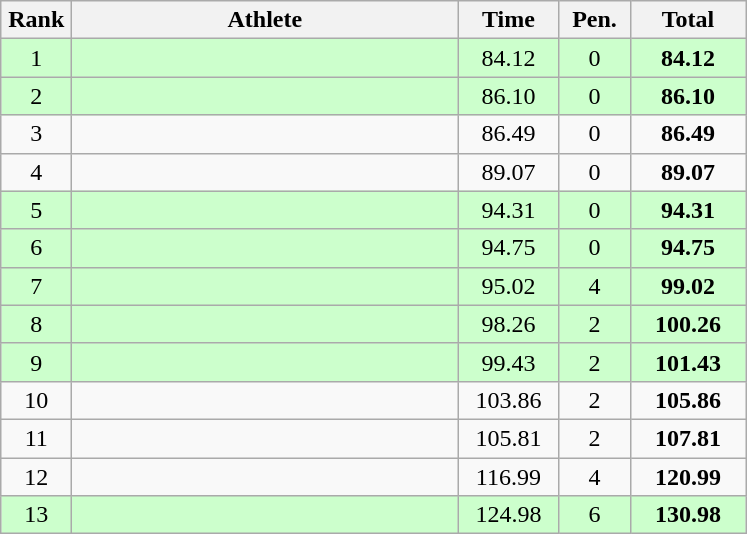<table class=wikitable style="text-align:center">
<tr>
<th width=40>Rank</th>
<th width=250>Athlete</th>
<th width=60>Time</th>
<th width=40>Pen.</th>
<th width=70>Total</th>
</tr>
<tr bgcolor="ccffcc">
<td>1</td>
<td align=left></td>
<td>84.12</td>
<td>0</td>
<td><strong>84.12</strong></td>
</tr>
<tr bgcolor="ccffcc">
<td>2</td>
<td align=left></td>
<td>86.10</td>
<td>0</td>
<td><strong>86.10</strong></td>
</tr>
<tr>
<td>3</td>
<td align=left></td>
<td>86.49</td>
<td>0</td>
<td><strong>86.49</strong></td>
</tr>
<tr>
<td>4</td>
<td align=left></td>
<td>89.07</td>
<td>0</td>
<td><strong>89.07</strong></td>
</tr>
<tr bgcolor="ccffcc">
<td>5</td>
<td align=left></td>
<td>94.31</td>
<td>0</td>
<td><strong>94.31</strong></td>
</tr>
<tr bgcolor="ccffcc">
<td>6</td>
<td align=left></td>
<td>94.75</td>
<td>0</td>
<td><strong>94.75</strong></td>
</tr>
<tr bgcolor="ccffcc">
<td>7</td>
<td align=left></td>
<td>95.02</td>
<td>4</td>
<td><strong>99.02</strong></td>
</tr>
<tr bgcolor="ccffcc">
<td>8</td>
<td align=left></td>
<td>98.26</td>
<td>2</td>
<td><strong>100.26</strong></td>
</tr>
<tr bgcolor="ccffcc">
<td>9</td>
<td align=left></td>
<td>99.43</td>
<td>2</td>
<td><strong>101.43</strong></td>
</tr>
<tr>
<td>10</td>
<td align=left></td>
<td>103.86</td>
<td>2</td>
<td><strong>105.86</strong></td>
</tr>
<tr>
<td>11</td>
<td align=left></td>
<td>105.81</td>
<td>2</td>
<td><strong>107.81</strong></td>
</tr>
<tr>
<td>12</td>
<td align=left></td>
<td>116.99</td>
<td>4</td>
<td><strong>120.99</strong></td>
</tr>
<tr bgcolor="ccffcc">
<td>13</td>
<td align=left></td>
<td>124.98</td>
<td>6</td>
<td><strong>130.98</strong></td>
</tr>
</table>
